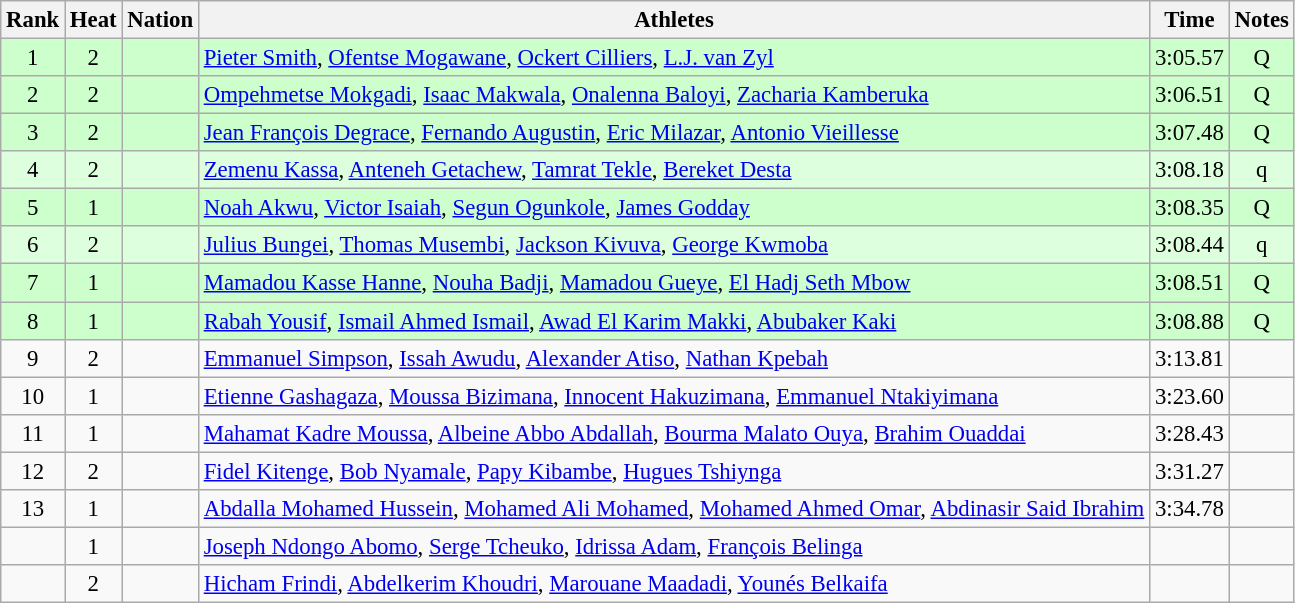<table class="wikitable sortable" style="text-align:center;font-size:95%">
<tr>
<th>Rank</th>
<th>Heat</th>
<th>Nation</th>
<th>Athletes</th>
<th>Time</th>
<th>Notes</th>
</tr>
<tr bgcolor=ccffcc>
<td>1</td>
<td>2</td>
<td align=left></td>
<td align=left><a href='#'>Pieter Smith</a>, <a href='#'>Ofentse Mogawane</a>, <a href='#'>Ockert Cilliers</a>, <a href='#'>L.J. van Zyl</a></td>
<td>3:05.57</td>
<td>Q</td>
</tr>
<tr bgcolor=ccffcc>
<td>2</td>
<td>2</td>
<td align=left></td>
<td align=left><a href='#'>Ompehmetse Mokgadi</a>, <a href='#'>Isaac Makwala</a>, <a href='#'>Onalenna Baloyi</a>, <a href='#'>Zacharia Kamberuka</a></td>
<td>3:06.51</td>
<td>Q</td>
</tr>
<tr bgcolor=ccffcc>
<td>3</td>
<td>2</td>
<td align=left></td>
<td align=left><a href='#'>Jean François Degrace</a>, <a href='#'>Fernando Augustin</a>, <a href='#'>Eric Milazar</a>, <a href='#'>Antonio Vieillesse</a></td>
<td>3:07.48</td>
<td>Q</td>
</tr>
<tr bgcolor=ddffdd>
<td>4</td>
<td>2</td>
<td align=left></td>
<td align=left><a href='#'>Zemenu Kassa</a>, <a href='#'>Anteneh Getachew</a>, <a href='#'>Tamrat Tekle</a>, <a href='#'>Bereket Desta</a></td>
<td>3:08.18</td>
<td>q</td>
</tr>
<tr bgcolor=ccffcc>
<td>5</td>
<td>1</td>
<td align=left></td>
<td align=left><a href='#'>Noah Akwu</a>, <a href='#'>Victor Isaiah</a>, <a href='#'>Segun Ogunkole</a>, <a href='#'>James Godday</a></td>
<td>3:08.35</td>
<td>Q</td>
</tr>
<tr bgcolor=ddffdd>
<td>6</td>
<td>2</td>
<td align=left></td>
<td align=left><a href='#'>Julius Bungei</a>, <a href='#'>Thomas Musembi</a>, <a href='#'>Jackson Kivuva</a>, <a href='#'>George Kwmoba</a></td>
<td>3:08.44</td>
<td>q</td>
</tr>
<tr bgcolor=ccffcc>
<td>7</td>
<td>1</td>
<td align=left></td>
<td align=left><a href='#'>Mamadou Kasse Hanne</a>, <a href='#'>Nouha Badji</a>, <a href='#'>Mamadou Gueye</a>, <a href='#'>El Hadj Seth Mbow</a></td>
<td>3:08.51</td>
<td>Q</td>
</tr>
<tr bgcolor=ccffcc>
<td>8</td>
<td>1</td>
<td align=left></td>
<td align=left><a href='#'>Rabah Yousif</a>, <a href='#'>Ismail Ahmed Ismail</a>, <a href='#'>Awad El Karim Makki</a>, <a href='#'>Abubaker Kaki</a></td>
<td>3:08.88</td>
<td>Q</td>
</tr>
<tr>
<td>9</td>
<td>2</td>
<td align=left></td>
<td align=left><a href='#'>Emmanuel Simpson</a>, <a href='#'>Issah Awudu</a>, <a href='#'>Alexander Atiso</a>, <a href='#'>Nathan Kpebah</a></td>
<td>3:13.81</td>
<td></td>
</tr>
<tr>
<td>10</td>
<td>1</td>
<td align=left></td>
<td align=left><a href='#'>Etienne Gashagaza</a>, <a href='#'>Moussa Bizimana</a>, <a href='#'>Innocent Hakuzimana</a>, <a href='#'>Emmanuel Ntakiyimana</a></td>
<td>3:23.60</td>
<td></td>
</tr>
<tr>
<td>11</td>
<td>1</td>
<td align=left></td>
<td align=left><a href='#'>Mahamat Kadre Moussa</a>, <a href='#'>Albeine Abbo Abdallah</a>, <a href='#'>Bourma Malato Ouya</a>, <a href='#'>Brahim Ouaddai</a></td>
<td>3:28.43</td>
<td></td>
</tr>
<tr>
<td>12</td>
<td>2</td>
<td align=left></td>
<td align=left><a href='#'>Fidel Kitenge</a>, <a href='#'>Bob Nyamale</a>, <a href='#'>Papy Kibambe</a>, <a href='#'>Hugues Tshiynga</a></td>
<td>3:31.27</td>
<td></td>
</tr>
<tr>
<td>13</td>
<td>1</td>
<td align=left></td>
<td align=left><a href='#'>Abdalla Mohamed Hussein</a>, <a href='#'>Mohamed Ali Mohamed</a>, <a href='#'>Mohamed Ahmed Omar</a>, <a href='#'>Abdinasir Said Ibrahim</a></td>
<td>3:34.78</td>
<td></td>
</tr>
<tr>
<td></td>
<td>1</td>
<td align=left></td>
<td align=left><a href='#'>Joseph Ndongo Abomo</a>, <a href='#'>Serge Tcheuko</a>, <a href='#'>Idrissa Adam</a>, <a href='#'>François Belinga</a></td>
<td></td>
<td></td>
</tr>
<tr>
<td></td>
<td>2</td>
<td align=left></td>
<td align=left><a href='#'>Hicham Frindi</a>, <a href='#'>Abdelkerim Khoudri</a>, <a href='#'>Marouane Maadadi</a>, <a href='#'>Younés Belkaifa</a></td>
<td></td>
<td></td>
</tr>
</table>
